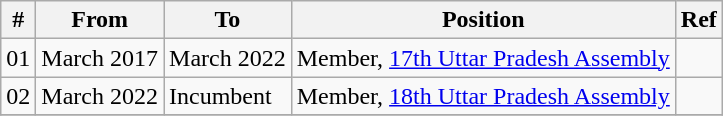<table class="wikitable sortable">
<tr>
<th>#</th>
<th>From</th>
<th>To</th>
<th>Position</th>
<th>Ref</th>
</tr>
<tr>
<td>01</td>
<td>March 2017</td>
<td>March 2022</td>
<td>Member, <a href='#'>17th Uttar Pradesh Assembly</a></td>
<td></td>
</tr>
<tr>
<td>02</td>
<td>March 2022</td>
<td>Incumbent</td>
<td>Member, <a href='#'>18th Uttar Pradesh Assembly</a></td>
<td></td>
</tr>
<tr>
</tr>
</table>
